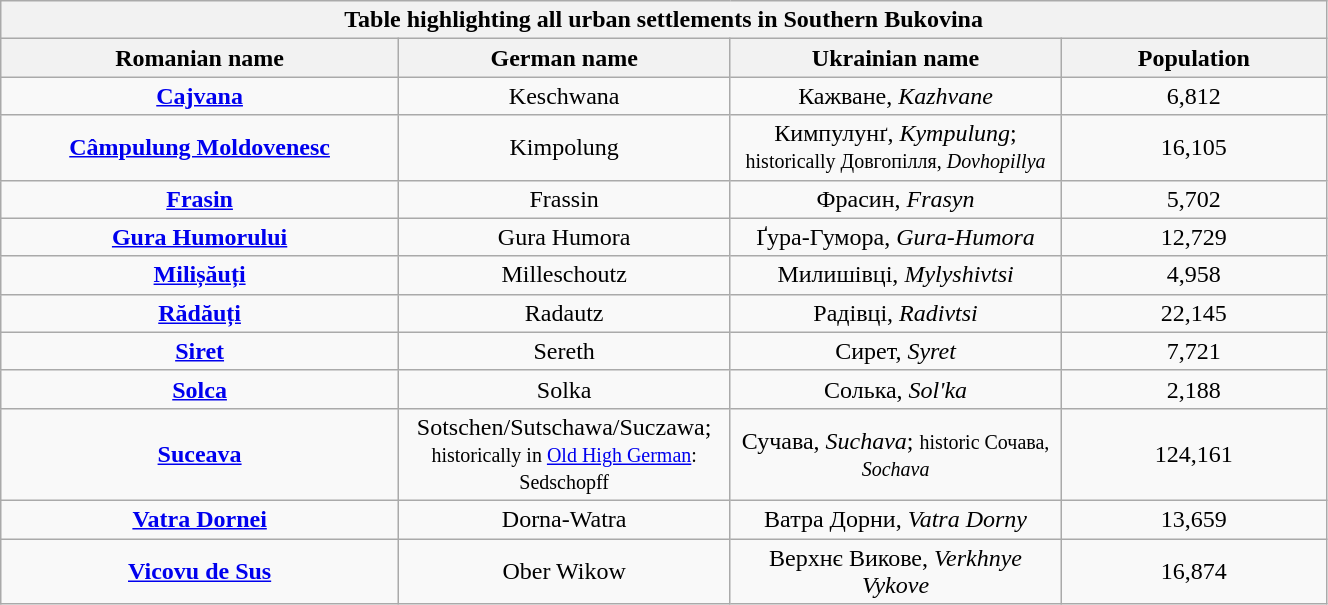<table class="wikitable sortable"  style="text-align:center; width:70%;">
<tr>
<th colspan=4>Table highlighting all urban settlements in Southern Bukovina</th>
</tr>
<tr>
<th style="width:30%;">Romanian name</th>
<th style="width:25%;">German name</th>
<th style="width:25%;">Ukrainian name</th>
<th style="width:20%;">Population</th>
</tr>
<tr>
<td><strong><a href='#'>Cajvana</a></strong></td>
<td>Keschwana</td>
<td>Кажване, <em>Kazhvane</em></td>
<td>6,812</td>
</tr>
<tr>
<td><strong><a href='#'>Câmpulung Moldovenesc</a></strong></td>
<td>Kimpolung</td>
<td>Кимпулунґ, <em>Kympulung</em>; <small>historically Довгопілля, <em>Dovhopillya</em></small></td>
<td>16,105</td>
</tr>
<tr>
<td><strong><a href='#'>Frasin</a></strong></td>
<td>Frassin</td>
<td>Фрасин, <em>Frasyn</em></td>
<td>5,702</td>
</tr>
<tr>
<td><strong><a href='#'>Gura Humorului</a></strong></td>
<td>Gura Humora</td>
<td>Ґура-Гумора, <em>Gura-Humora</em></td>
<td>12,729</td>
</tr>
<tr>
<td><strong><a href='#'>Milișăuți</a></strong></td>
<td>Milleschoutz</td>
<td>Милишівці, <em>Mylyshivtsi</em></td>
<td>4,958</td>
</tr>
<tr>
<td><strong><a href='#'>Rădăuți</a></strong></td>
<td>Radautz</td>
<td>Радівці, <em>Radivtsi</em></td>
<td>22,145</td>
</tr>
<tr>
<td><strong><a href='#'>Siret</a></strong></td>
<td>Sereth</td>
<td>Сирет, <em>Syret</em></td>
<td>7,721</td>
</tr>
<tr>
<td><strong><a href='#'>Solca</a></strong></td>
<td>Solka</td>
<td>Солька, <em>Sol'ka</em></td>
<td>2,188</td>
</tr>
<tr>
<td><strong><a href='#'>Suceava</a></strong></td>
<td>Sotschen/Sutschawa/Suczawa; <small>historically in <a href='#'>Old High German</a>: Sedschopff</small></td>
<td>Сучава, <em>Suchava</em>; <small>historic Сочава, <em>Sochava</em></small></td>
<td>124,161</td>
</tr>
<tr>
<td><strong><a href='#'>Vatra Dornei</a></strong></td>
<td>Dorna-Watra</td>
<td>Ватра Дорни, <em>Vatra Dorny</em></td>
<td>13,659</td>
</tr>
<tr>
<td><strong><a href='#'>Vicovu de Sus</a></strong></td>
<td>Ober Wikow</td>
<td>Верхнє Викове, <em>Verkhnye Vykove</em></td>
<td>16,874</td>
</tr>
</table>
